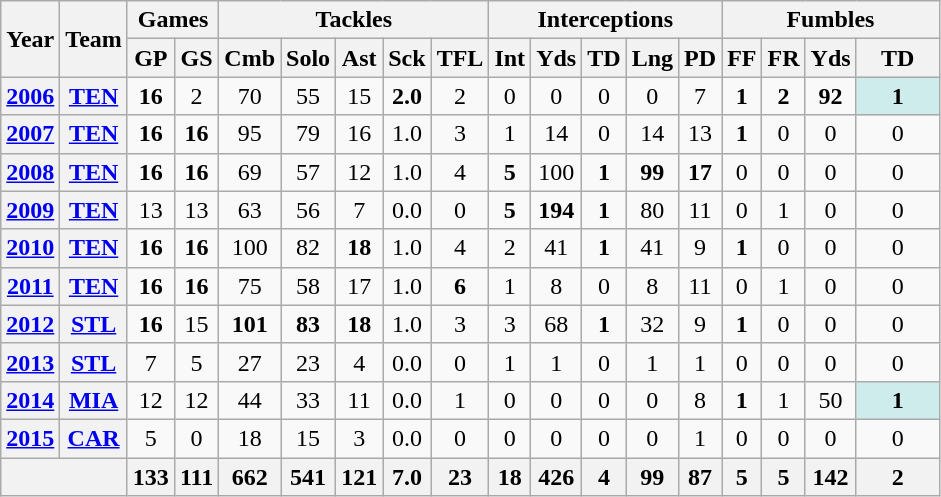<table class="wikitable" style="text-align:center">
<tr>
<th rowspan="2">Year</th>
<th rowspan="2">Team</th>
<th colspan="2">Games</th>
<th colspan="5">Tackles</th>
<th colspan="5">Interceptions</th>
<th colspan="4">Fumbles</th>
</tr>
<tr>
<th>GP</th>
<th>GS</th>
<th>Cmb</th>
<th>Solo</th>
<th>Ast</th>
<th>Sck</th>
<th>TFL</th>
<th>Int</th>
<th>Yds</th>
<th>TD</th>
<th>Lng</th>
<th>PD</th>
<th>FF</th>
<th>FR</th>
<th>Yds</th>
<th>TD</th>
</tr>
<tr>
<th><a href='#'>2006</a></th>
<th><a href='#'>TEN</a></th>
<td><strong>16</strong></td>
<td>2</td>
<td>70</td>
<td>55</td>
<td>15</td>
<td><strong>2.0</strong></td>
<td>2</td>
<td>0</td>
<td>0</td>
<td>0</td>
<td>0</td>
<td>7</td>
<td><strong>1</strong></td>
<td><strong>2</strong></td>
<td><strong>92</strong></td>
<td style="background:#cfecec; width:3em;"><strong>1</strong></td>
</tr>
<tr>
<th><a href='#'>2007</a></th>
<th><a href='#'>TEN</a></th>
<td><strong>16</strong></td>
<td><strong>16</strong></td>
<td>95</td>
<td>79</td>
<td>16</td>
<td>1.0</td>
<td>3</td>
<td>1</td>
<td>14</td>
<td>0</td>
<td>14</td>
<td>13</td>
<td><strong>1</strong></td>
<td>0</td>
<td>0</td>
<td>0</td>
</tr>
<tr>
<th><a href='#'>2008</a></th>
<th><a href='#'>TEN</a></th>
<td><strong>16</strong></td>
<td><strong>16</strong></td>
<td>69</td>
<td>57</td>
<td>12</td>
<td>1.0</td>
<td>4</td>
<td><strong>5</strong></td>
<td>100</td>
<td><strong>1</strong></td>
<td><strong>99</strong></td>
<td><strong>17</strong></td>
<td>0</td>
<td>0</td>
<td>0</td>
<td>0</td>
</tr>
<tr>
<th><a href='#'>2009</a></th>
<th><a href='#'>TEN</a></th>
<td>13</td>
<td>13</td>
<td>63</td>
<td>56</td>
<td>7</td>
<td>0.0</td>
<td>0</td>
<td><strong>5</strong></td>
<td><strong>194</strong></td>
<td><strong>1</strong></td>
<td>80</td>
<td>11</td>
<td>0</td>
<td>1</td>
<td>0</td>
<td>0</td>
</tr>
<tr>
<th><a href='#'>2010</a></th>
<th><a href='#'>TEN</a></th>
<td><strong>16</strong></td>
<td><strong>16</strong></td>
<td>100</td>
<td>82</td>
<td><strong>18</strong></td>
<td>1.0</td>
<td>4</td>
<td>2</td>
<td>41</td>
<td><strong>1</strong></td>
<td>41</td>
<td>9</td>
<td><strong>1</strong></td>
<td>0</td>
<td>0</td>
<td>0</td>
</tr>
<tr>
<th><a href='#'>2011</a></th>
<th><a href='#'>TEN</a></th>
<td><strong>16</strong></td>
<td><strong>16</strong></td>
<td>75</td>
<td>58</td>
<td>17</td>
<td>1.0</td>
<td><strong>6</strong></td>
<td>1</td>
<td>8</td>
<td>0</td>
<td>8</td>
<td>11</td>
<td>0</td>
<td>1</td>
<td>0</td>
<td>0</td>
</tr>
<tr>
<th><a href='#'>2012</a></th>
<th><a href='#'>STL</a></th>
<td><strong>16</strong></td>
<td>15</td>
<td><strong>101</strong></td>
<td><strong>83</strong></td>
<td><strong>18</strong></td>
<td>1.0</td>
<td>3</td>
<td>3</td>
<td>68</td>
<td><strong>1</strong></td>
<td>32</td>
<td>9</td>
<td><strong>1</strong></td>
<td>0</td>
<td>0</td>
<td>0</td>
</tr>
<tr>
<th><a href='#'>2013</a></th>
<th><a href='#'>STL</a></th>
<td>7</td>
<td>5</td>
<td>27</td>
<td>23</td>
<td>4</td>
<td>0.0</td>
<td>0</td>
<td>1</td>
<td>1</td>
<td>0</td>
<td>1</td>
<td>1</td>
<td>0</td>
<td>0</td>
<td>0</td>
<td>0</td>
</tr>
<tr>
<th><a href='#'>2014</a></th>
<th><a href='#'>MIA</a></th>
<td>12</td>
<td>12</td>
<td>44</td>
<td>33</td>
<td>11</td>
<td>0.0</td>
<td>1</td>
<td>0</td>
<td>0</td>
<td>0</td>
<td>0</td>
<td>8</td>
<td><strong>1</strong></td>
<td>1</td>
<td>50</td>
<td style="background:#cfecec; width:3em;"><strong>1</strong></td>
</tr>
<tr>
<th><a href='#'>2015</a></th>
<th><a href='#'>CAR</a></th>
<td>5</td>
<td>0</td>
<td>18</td>
<td>15</td>
<td>3</td>
<td>0.0</td>
<td>0</td>
<td>0</td>
<td>0</td>
<td>0</td>
<td>0</td>
<td>1</td>
<td>0</td>
<td>0</td>
<td>0</td>
<td>0</td>
</tr>
<tr>
<th colspan="2"></th>
<th>133</th>
<th>111</th>
<th>662</th>
<th>541</th>
<th>121</th>
<th>7.0</th>
<th>23</th>
<th>18</th>
<th>426</th>
<th>4</th>
<th>99</th>
<th>87</th>
<th>5</th>
<th>5</th>
<th>142</th>
<th>2</th>
</tr>
</table>
